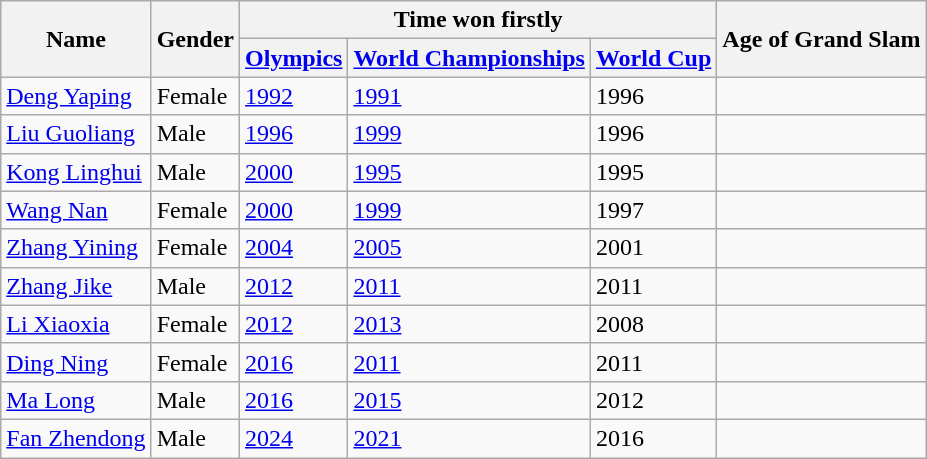<table class="wikitable">
<tr>
<th rowspan=2>Name</th>
<th rowspan=2>Gender</th>
<th colspan=3>Time won firstly</th>
<th rowspan=2>Age of Grand Slam</th>
</tr>
<tr>
<th><a href='#'>Olympics</a></th>
<th><a href='#'>World Championships</a></th>
<th><a href='#'>World Cup</a></th>
</tr>
<tr>
<td><a href='#'>Deng Yaping</a></td>
<td>Female</td>
<td><a href='#'>1992</a></td>
<td><a href='#'>1991</a></td>
<td>1996</td>
<td></td>
</tr>
<tr>
<td><a href='#'>Liu Guoliang</a></td>
<td>Male</td>
<td><a href='#'>1996</a></td>
<td><a href='#'>1999</a></td>
<td>1996</td>
<td></td>
</tr>
<tr>
<td><a href='#'>Kong Linghui</a></td>
<td>Male</td>
<td><a href='#'>2000</a></td>
<td><a href='#'>1995</a></td>
<td>1995</td>
<td></td>
</tr>
<tr>
<td><a href='#'>Wang Nan</a></td>
<td>Female</td>
<td><a href='#'>2000</a></td>
<td><a href='#'>1999</a></td>
<td>1997</td>
<td></td>
</tr>
<tr>
<td><a href='#'>Zhang Yining</a></td>
<td>Female</td>
<td><a href='#'>2004</a></td>
<td><a href='#'>2005</a></td>
<td>2001</td>
<td></td>
</tr>
<tr>
<td><a href='#'>Zhang Jike</a></td>
<td>Male</td>
<td><a href='#'>2012</a></td>
<td><a href='#'>2011</a></td>
<td>2011</td>
<td></td>
</tr>
<tr>
<td><a href='#'>Li Xiaoxia</a></td>
<td>Female</td>
<td><a href='#'>2012</a></td>
<td><a href='#'>2013</a></td>
<td>2008</td>
<td></td>
</tr>
<tr>
<td><a href='#'>Ding Ning</a></td>
<td>Female</td>
<td><a href='#'>2016</a></td>
<td><a href='#'>2011</a></td>
<td>2011</td>
<td></td>
</tr>
<tr>
<td><a href='#'>Ma Long</a></td>
<td>Male</td>
<td><a href='#'>2016</a></td>
<td><a href='#'>2015</a></td>
<td>2012</td>
<td></td>
</tr>
<tr>
<td><a href='#'>Fan Zhendong</a></td>
<td>Male</td>
<td><a href='#'>2024</a></td>
<td><a href='#'>2021</a></td>
<td>2016</td>
<td></td>
</tr>
</table>
